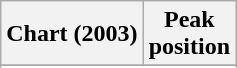<table class="wikitable sortable plainrowheaders" style="text-align:center">
<tr>
<th scope="col">Chart (2003)</th>
<th scope="col">Peak<br> position</th>
</tr>
<tr>
</tr>
<tr>
</tr>
</table>
